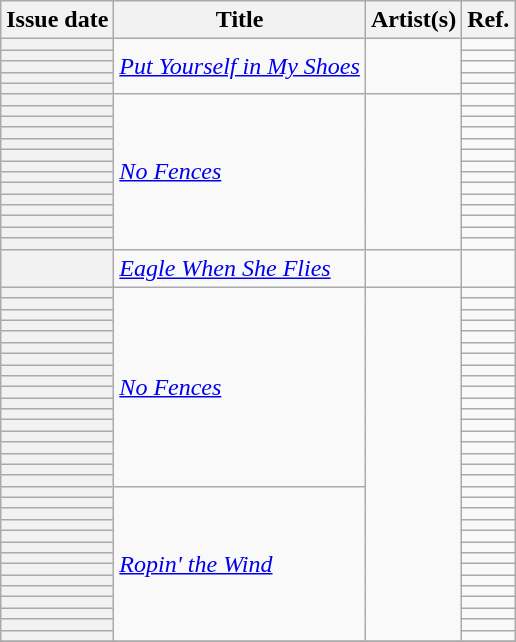<table class="wikitable sortable plainrowheaders">
<tr>
<th scope=col>Issue date</th>
<th scope=col>Title</th>
<th scope=col>Artist(s)</th>
<th scope=col class=unsortable>Ref.</th>
</tr>
<tr>
<th scope=row></th>
<td rowspan="5"><em><a href='#'>Put Yourself in My Shoes</a></em></td>
<td rowspan="5"></td>
<td align=center></td>
</tr>
<tr>
<th scope=row></th>
<td align=center></td>
</tr>
<tr>
<th scope=row></th>
<td align=center></td>
</tr>
<tr>
<th scope=row></th>
<td align=center></td>
</tr>
<tr>
<th scope=row></th>
<td align=center></td>
</tr>
<tr>
<th scope=row></th>
<td rowspan="14"><em><a href='#'>No Fences</a></em></td>
<td rowspan="14"></td>
<td align=center></td>
</tr>
<tr>
<th scope=row></th>
<td align=center></td>
</tr>
<tr>
<th scope=row></th>
<td align=center></td>
</tr>
<tr>
<th scope=row></th>
<td align=center></td>
</tr>
<tr>
<th scope=row></th>
<td align=center></td>
</tr>
<tr>
<th scope=row></th>
<td align=center></td>
</tr>
<tr>
<th scope=row></th>
<td align=center></td>
</tr>
<tr>
<th scope=row></th>
<td align=center></td>
</tr>
<tr>
<th scope=row></th>
<td align=center></td>
</tr>
<tr>
<th scope=row></th>
<td align=center></td>
</tr>
<tr>
<th scope=row></th>
<td align=center></td>
</tr>
<tr>
<th scope=row></th>
<td align=center></td>
</tr>
<tr>
<th scope=row></th>
<td align=center></td>
</tr>
<tr>
<th scope=row></th>
<td align=center></td>
</tr>
<tr>
<th scope=row></th>
<td><em><a href='#'>Eagle When She Flies</a></em></td>
<td></td>
<td align=center></td>
</tr>
<tr>
<th scope=row></th>
<td rowspan="18"><em><a href='#'>No Fences</a></em></td>
<td rowspan="32"></td>
<td align=center></td>
</tr>
<tr>
<th scope=row></th>
<td align=center></td>
</tr>
<tr>
<th scope=row></th>
<td align=center></td>
</tr>
<tr>
<th scope=row></th>
<td align=center></td>
</tr>
<tr>
<th scope=row></th>
<td align=center></td>
</tr>
<tr>
<th scope=row></th>
<td align=center></td>
</tr>
<tr>
<th scope=row></th>
<td align=center></td>
</tr>
<tr>
<th scope=row></th>
<td align=center></td>
</tr>
<tr>
<th scope=row></th>
<td align=center></td>
</tr>
<tr>
<th scope=row></th>
<td align=center></td>
</tr>
<tr>
<th scope=row></th>
<td align=center></td>
</tr>
<tr>
<th scope=row></th>
<td align=center></td>
</tr>
<tr>
<th scope=row></th>
<td align=center></td>
</tr>
<tr>
<th scope=row></th>
<td align=center></td>
</tr>
<tr>
<th scope=row></th>
<td align=center></td>
</tr>
<tr>
<th scope=row></th>
<td align=center></td>
</tr>
<tr>
<th scope=row></th>
<td align=center></td>
</tr>
<tr>
<th scope=row></th>
<td align=center></td>
</tr>
<tr>
<th scope=row></th>
<td rowspan="14"><em><a href='#'>Ropin' the Wind</a></em></td>
<td align=center></td>
</tr>
<tr>
<th scope=row></th>
<td align=center></td>
</tr>
<tr>
<th scope=row></th>
<td align=center></td>
</tr>
<tr>
<th scope=row></th>
<td align=center></td>
</tr>
<tr>
<th scope=row></th>
<td align=center></td>
</tr>
<tr>
<th scope=row></th>
<td align=center></td>
</tr>
<tr>
<th scope=row></th>
<td align=center></td>
</tr>
<tr>
<th scope=row></th>
<td align=center></td>
</tr>
<tr>
<th scope=row></th>
<td align=center></td>
</tr>
<tr>
<th scope=row></th>
<td align=center></td>
</tr>
<tr>
<th scope=row></th>
<td align=center></td>
</tr>
<tr>
<th scope=row></th>
<td align=center></td>
</tr>
<tr>
<th scope=row></th>
<td align=center></td>
</tr>
<tr>
<th scope=row></th>
<td align=center></td>
</tr>
<tr>
</tr>
</table>
